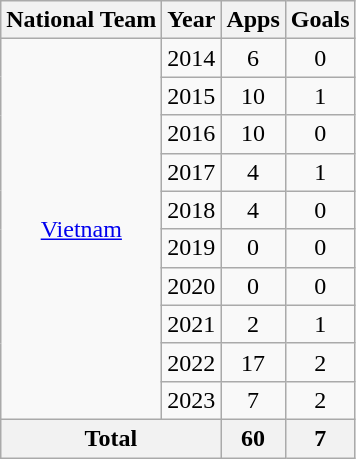<table class="wikitable" style="text-align:center">
<tr>
<th>National Team</th>
<th>Year</th>
<th>Apps</th>
<th>Goals</th>
</tr>
<tr>
<td rowspan="10"><a href='#'>Vietnam</a></td>
<td>2014</td>
<td>6</td>
<td>0</td>
</tr>
<tr>
<td>2015</td>
<td>10</td>
<td>1</td>
</tr>
<tr>
<td>2016</td>
<td>10</td>
<td>0</td>
</tr>
<tr>
<td>2017</td>
<td>4</td>
<td>1</td>
</tr>
<tr>
<td>2018</td>
<td>4</td>
<td>0</td>
</tr>
<tr>
<td>2019</td>
<td>0</td>
<td>0</td>
</tr>
<tr>
<td>2020</td>
<td>0</td>
<td>0</td>
</tr>
<tr>
<td>2021</td>
<td>2</td>
<td>1</td>
</tr>
<tr>
<td>2022</td>
<td>17</td>
<td>2</td>
</tr>
<tr>
<td>2023</td>
<td>7</td>
<td>2</td>
</tr>
<tr>
<th colspan=2>Total</th>
<th>60</th>
<th>7</th>
</tr>
</table>
